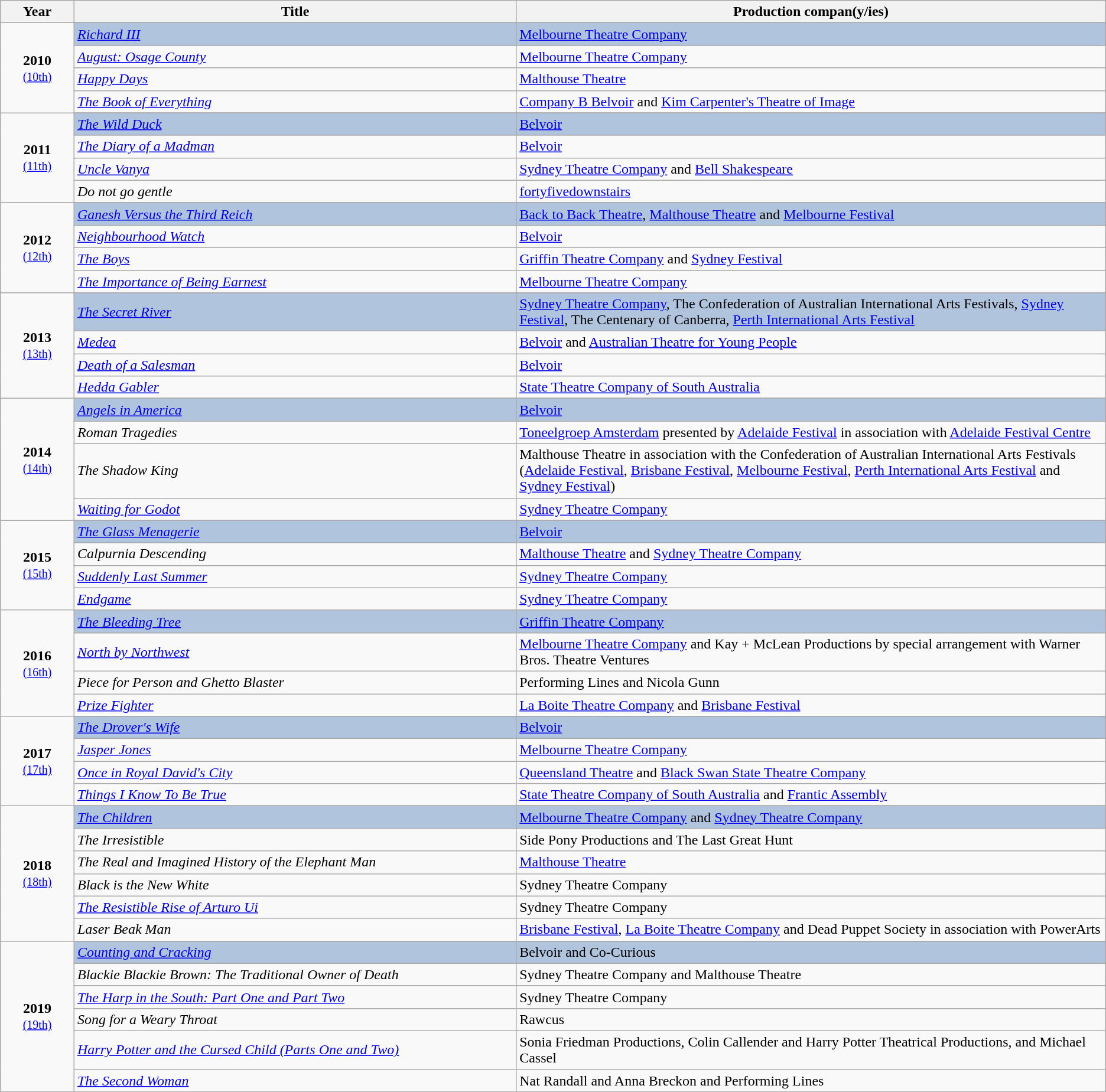<table class="sortable wikitable">
<tr>
<th width="5%">Year</th>
<th width="30%">Title</th>
<th width="40%">Production compan(y/ies)</th>
</tr>
<tr>
<td rowspan="5"  align="center"><strong>2010</strong><br><small><a href='#'>(10th)</a></small></td>
</tr>
<tr style="background:#B0C4DE">
<td><em><a href='#'>Richard III</a></em></td>
<td><a href='#'>Melbourne Theatre Company</a></td>
</tr>
<tr>
<td><em><a href='#'>August: Osage County</a></em></td>
<td><a href='#'>Melbourne Theatre Company</a></td>
</tr>
<tr>
<td><em><a href='#'>Happy Days</a></em></td>
<td><a href='#'>Malthouse Theatre</a></td>
</tr>
<tr>
<td><em><a href='#'>The Book of Everything</a></em></td>
<td><a href='#'>Company B Belvoir</a> and <a href='#'>Kim Carpenter's Theatre of Image</a></td>
</tr>
<tr>
<td rowspan="5"  align="center"><strong>2011</strong><br><small><a href='#'>(11th)</a></small></td>
</tr>
<tr style="background:#B0C4DE">
<td><em><a href='#'>The Wild Duck</a></em></td>
<td><a href='#'>Belvoir</a></td>
</tr>
<tr>
<td><em><a href='#'>The Diary of a Madman</a></em></td>
<td><a href='#'>Belvoir</a></td>
</tr>
<tr>
<td><em><a href='#'>Uncle Vanya</a></em></td>
<td><a href='#'>Sydney Theatre Company</a> and <a href='#'>Bell Shakespeare</a></td>
</tr>
<tr>
<td><em>Do not go gentle</em></td>
<td><a href='#'>fortyfivedownstairs</a></td>
</tr>
<tr>
<td rowspan="5"  align="center"><strong>2012</strong><br><small><a href='#'>(12th)</a></small></td>
</tr>
<tr style="background:#B0C4DE">
<td><em><a href='#'>Ganesh Versus the Third Reich</a></em></td>
<td><a href='#'>Back to Back Theatre</a>, <a href='#'>Malthouse Theatre</a> and <a href='#'>Melbourne Festival</a></td>
</tr>
<tr>
<td><em><a href='#'>Neighbourhood Watch</a></em></td>
<td><a href='#'>Belvoir</a></td>
</tr>
<tr>
<td><em><a href='#'>The Boys</a></em></td>
<td><a href='#'>Griffin Theatre Company</a> and <a href='#'>Sydney Festival</a></td>
</tr>
<tr>
<td><em><a href='#'>The Importance of Being Earnest</a></em></td>
<td><a href='#'>Melbourne Theatre Company</a></td>
</tr>
<tr>
<td rowspan="5"  align="center"><strong>2013</strong><br><small><a href='#'>(13th)</a></small></td>
</tr>
<tr style="background:#B0C4DE">
<td><em><a href='#'>The Secret River</a></em></td>
<td><a href='#'>Sydney Theatre Company</a>, The Confederation of Australian International Arts Festivals, <a href='#'>Sydney Festival</a>, The Centenary of Canberra, <a href='#'>Perth International Arts Festival</a></td>
</tr>
<tr>
<td><em><a href='#'>Medea</a></em></td>
<td><a href='#'>Belvoir</a> and <a href='#'>Australian Theatre for Young People</a></td>
</tr>
<tr>
<td><em><a href='#'>Death of a Salesman</a></em></td>
<td><a href='#'>Belvoir</a></td>
</tr>
<tr>
<td><em><a href='#'>Hedda Gabler</a></em></td>
<td><a href='#'>State Theatre Company of South Australia</a></td>
</tr>
<tr>
<td rowspan="5" align="center"><strong>2014</strong><br><small><a href='#'>(14th)</a></small></td>
</tr>
<tr style="background:#B0C4DE">
<td><em><a href='#'>Angels in America</a></em></td>
<td><a href='#'>Belvoir</a></td>
</tr>
<tr>
<td><em>Roman Tragedies</em></td>
<td><a href='#'>Toneelgroep Amsterdam</a> presented by <a href='#'>Adelaide Festival</a> in association with <a href='#'>Adelaide Festival Centre</a></td>
</tr>
<tr>
<td><em>The Shadow King</em></td>
<td>Malthouse Theatre in association with the Confederation of Australian International Arts Festivals (<a href='#'>Adelaide Festival</a>, <a href='#'>Brisbane Festival</a>, <a href='#'>Melbourne Festival</a>, <a href='#'>Perth International Arts Festival</a> and <a href='#'>Sydney Festival</a>)</td>
</tr>
<tr>
<td><em><a href='#'>Waiting for Godot</a></em></td>
<td><a href='#'>Sydney Theatre Company</a></td>
</tr>
<tr>
<td rowspan="5" align="center"><strong>2015</strong><br><small><a href='#'>(15th)</a></small></td>
</tr>
<tr style="background:#B0C4DE">
<td><em><a href='#'>The Glass Menagerie</a></em></td>
<td><a href='#'>Belvoir</a></td>
</tr>
<tr>
<td><em>Calpurnia Descending</em></td>
<td><a href='#'>Malthouse Theatre</a> and <a href='#'>Sydney Theatre Company</a></td>
</tr>
<tr>
<td><em><a href='#'>Suddenly Last Summer</a></em></td>
<td><a href='#'>Sydney Theatre Company</a></td>
</tr>
<tr>
<td><em><a href='#'>Endgame</a></em></td>
<td><a href='#'>Sydney Theatre Company</a></td>
</tr>
<tr>
<td rowspan="5" align="center"><strong>2016</strong><br><small><a href='#'>(16th)</a></small></td>
</tr>
<tr style="background:#B0C4DE">
<td><em><a href='#'>The Bleeding Tree</a></em></td>
<td><a href='#'>Griffin Theatre Company</a></td>
</tr>
<tr>
<td><em><a href='#'>North by Northwest</a></em></td>
<td><a href='#'>Melbourne Theatre Company</a> and Kay + McLean Productions by special arrangement with Warner Bros. Theatre Ventures</td>
</tr>
<tr>
<td><em>Piece for Person and Ghetto Blaster</em></td>
<td>Performing Lines and Nicola Gunn</td>
</tr>
<tr>
<td><em><a href='#'>Prize Fighter</a></em></td>
<td><a href='#'>La Boite Theatre Company</a> and <a href='#'>Brisbane Festival</a></td>
</tr>
<tr>
<td rowspan="5" align="center"><strong>2017</strong><br><small><a href='#'>(17th)</a></small></td>
</tr>
<tr style="background:#B0C4DE">
<td><em><a href='#'>The Drover's Wife</a></em></td>
<td><a href='#'>Belvoir</a></td>
</tr>
<tr>
<td><em><a href='#'>Jasper Jones</a></em></td>
<td><a href='#'>Melbourne Theatre Company</a></td>
</tr>
<tr>
<td><em><a href='#'>Once in Royal David's City</a></em></td>
<td><a href='#'>Queensland Theatre</a> and <a href='#'>Black Swan State Theatre Company</a></td>
</tr>
<tr>
<td><em><a href='#'>Things I Know To Be True</a></em></td>
<td><a href='#'>State Theatre Company of South Australia</a> and <a href='#'>Frantic Assembly</a></td>
</tr>
<tr>
<td rowspan="7" align="center"><strong>2018</strong><br><small><a href='#'>(18th)</a></small></td>
</tr>
<tr style="background:#B0C4DE">
<td><em><a href='#'>The Children</a></em></td>
<td><a href='#'>Melbourne Theatre Company</a> and <a href='#'>Sydney Theatre Company</a></td>
</tr>
<tr>
<td><em>The Irresistible</em></td>
<td>Side Pony Productions and The Last Great Hunt</td>
</tr>
<tr>
<td><em>The Real and Imagined History of the Elephant Man</em></td>
<td><a href='#'>Malthouse Theatre</a></td>
</tr>
<tr>
<td><em>Black is the New White</em></td>
<td>Sydney Theatre Company</td>
</tr>
<tr>
<td><em><a href='#'>The Resistible Rise of Arturo Ui</a></em></td>
<td>Sydney Theatre Company</td>
</tr>
<tr>
<td><em>Laser Beak Man</em></td>
<td><a href='#'>Brisbane Festival</a>, <a href='#'>La Boite Theatre Company</a> and Dead Puppet Society in association with PowerArts</td>
</tr>
<tr>
<td rowspan="7" align="center"><strong>2019</strong><br><small><a href='#'>(19th)</a></small></td>
</tr>
<tr style="background:#B0C4DE">
<td><em><a href='#'>Counting and Cracking</a></em></td>
<td>Belvoir and Co-Curious</td>
</tr>
<tr>
<td><em>Blackie Blackie Brown: The Traditional Owner of Death</em></td>
<td>Sydney Theatre Company and Malthouse Theatre</td>
</tr>
<tr>
<td><em><a href='#'>The Harp in the South: Part One and Part Two</a></em></td>
<td>Sydney Theatre Company</td>
</tr>
<tr>
<td><em>Song for a Weary Throat</em></td>
<td>Rawcus</td>
</tr>
<tr>
<td><em><a href='#'>Harry Potter and the Cursed Child (Parts One and Two)</a></em></td>
<td>Sonia Friedman Productions, Colin Callender and Harry Potter Theatrical Productions, and Michael Cassel</td>
</tr>
<tr>
<td><em><a href='#'>The Second Woman</a></em></td>
<td>Nat Randall and Anna Breckon and Performing Lines</td>
</tr>
</table>
